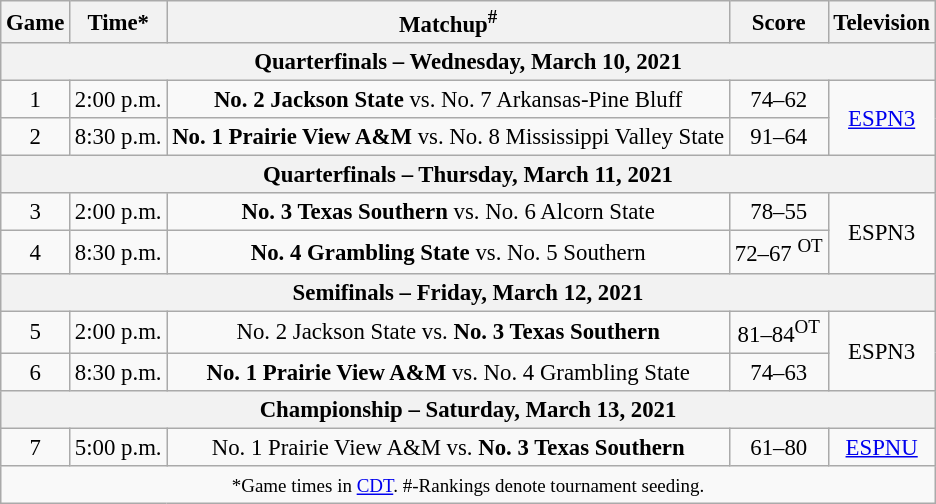<table class="wikitable" style="font-size: 95%;text-align:center">
<tr>
<th>Game</th>
<th>Time*</th>
<th>Matchup<sup>#</sup></th>
<th>Score</th>
<th>Television</th>
</tr>
<tr>
<th colspan=6>Quarterfinals – Wednesday, March 10, 2021</th>
</tr>
<tr>
<td>1</td>
<td>2:00 p.m.</td>
<td><strong>No. 2 Jackson State</strong> vs. No. 7 Arkansas-Pine Bluff</td>
<td>74–62</td>
<td rowspan=2><a href='#'>ESPN3</a></td>
</tr>
<tr>
<td>2</td>
<td>8:30 p.m.</td>
<td><strong>No. 1 Prairie View A&M</strong> vs. No. 8 Mississippi Valley State</td>
<td>91–64</td>
</tr>
<tr>
<th colspan=6>Quarterfinals – Thursday, March 11, 2021</th>
</tr>
<tr>
<td>3</td>
<td>2:00 p.m.</td>
<td><strong>No. 3 Texas Southern</strong> vs. No. 6 Alcorn State</td>
<td>78–55</td>
<td rowspan=2>ESPN3</td>
</tr>
<tr>
<td>4</td>
<td>8:30 p.m.</td>
<td><strong>No. 4 Grambling State</strong> vs. No. 5 Southern</td>
<td>72–67 <sup>OT</sup></td>
</tr>
<tr>
<th colspan=6>Semifinals – Friday, March 12, 2021</th>
</tr>
<tr>
<td>5</td>
<td>2:00 p.m.</td>
<td>No. 2 Jackson State vs. <strong>No. 3 Texas Southern</strong></td>
<td>81–84<sup>OT</sup></td>
<td rowspan=2>ESPN3</td>
</tr>
<tr>
<td>6</td>
<td>8:30 p.m.</td>
<td><strong>No. 1 Prairie View A&M</strong> vs. No. 4 Grambling State</td>
<td>74–63</td>
</tr>
<tr>
<th colspan=6>Championship – Saturday, March 13, 2021</th>
</tr>
<tr>
<td>7</td>
<td>5:00 p.m.</td>
<td>No. 1 Prairie View A&M vs. <strong>No. 3 Texas Southern</strong></td>
<td>61–80</td>
<td rowspan=1><a href='#'>ESPNU</a></td>
</tr>
<tr>
<td colspan=6><small>*Game times in <a href='#'>CDT</a>. #-Rankings denote tournament seeding.</small></td>
</tr>
</table>
